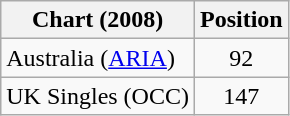<table class="wikitable">
<tr>
<th>Chart (2008)</th>
<th>Position</th>
</tr>
<tr>
<td>Australia (<a href='#'>ARIA</a>)</td>
<td align="center">92</td>
</tr>
<tr>
<td>UK Singles (OCC)</td>
<td align="center">147</td>
</tr>
</table>
